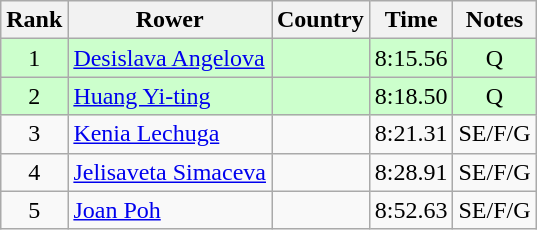<table class="wikitable" style="text-align:center">
<tr>
<th>Rank</th>
<th>Rower</th>
<th>Country</th>
<th>Time</th>
<th>Notes</th>
</tr>
<tr bgcolor=ccffcc>
<td>1</td>
<td align="left"><a href='#'>Desislava Angelova</a></td>
<td align="left"></td>
<td>8:15.56</td>
<td>Q</td>
</tr>
<tr bgcolor=ccffcc>
<td>2</td>
<td align="left"><a href='#'>Huang Yi-ting</a></td>
<td align="left"></td>
<td>8:18.50</td>
<td>Q</td>
</tr>
<tr>
<td>3</td>
<td align="left"><a href='#'>Kenia Lechuga</a></td>
<td align="left"></td>
<td>8:21.31</td>
<td>SE/F/G</td>
</tr>
<tr>
<td>4</td>
<td align="left"><a href='#'>Jelisaveta Simaceva</a></td>
<td align="left"></td>
<td>8:28.91</td>
<td>SE/F/G</td>
</tr>
<tr>
<td>5</td>
<td align="left"><a href='#'>Joan Poh</a></td>
<td align="left"></td>
<td>8:52.63</td>
<td>SE/F/G</td>
</tr>
</table>
